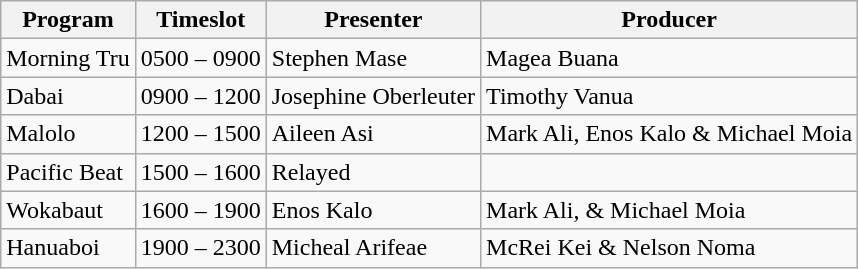<table class="wikitable">
<tr>
<th>Program</th>
<th>Timeslot</th>
<th>Presenter</th>
<th>Producer</th>
</tr>
<tr>
<td>Morning Tru</td>
<td>0500 – 0900</td>
<td>Stephen Mase</td>
<td>Magea Buana</td>
</tr>
<tr>
<td>Dabai</td>
<td>0900 – 1200</td>
<td>Josephine Oberleuter</td>
<td>Timothy Vanua</td>
</tr>
<tr>
<td>Malolo</td>
<td>1200 – 1500</td>
<td>Aileen Asi</td>
<td>Mark Ali, Enos Kalo & Michael Moia</td>
</tr>
<tr>
<td>Pacific Beat</td>
<td>1500 – 1600</td>
<td>Relayed</td>
</tr>
<tr>
<td>Wokabaut</td>
<td>1600 – 1900</td>
<td>Enos Kalo</td>
<td>Mark Ali, & Michael Moia</td>
</tr>
<tr>
<td>Hanuaboi</td>
<td>1900 – 2300</td>
<td>Micheal Arifeae</td>
<td>McRei Kei & Nelson Noma</td>
</tr>
</table>
